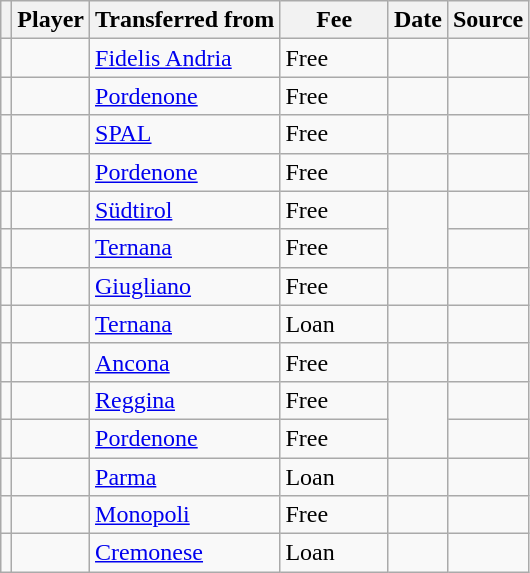<table class="wikitable plainrowheaders sortable">
<tr>
<th></th>
<th scope="col">Player</th>
<th>Transferred from</th>
<th style="width: 65px;">Fee</th>
<th scope="col">Date</th>
<th scope="col">Source</th>
</tr>
<tr>
<td align="center"></td>
<td></td>
<td> <a href='#'>Fidelis Andria</a></td>
<td>Free</td>
<td></td>
<td></td>
</tr>
<tr>
<td align="center"></td>
<td></td>
<td> <a href='#'>Pordenone</a></td>
<td>Free</td>
<td></td>
<td></td>
</tr>
<tr>
<td align="center"></td>
<td></td>
<td> <a href='#'>SPAL</a></td>
<td>Free</td>
<td></td>
<td></td>
</tr>
<tr>
<td align="center"></td>
<td></td>
<td> <a href='#'>Pordenone</a></td>
<td>Free</td>
<td></td>
<td></td>
</tr>
<tr>
<td align="center"></td>
<td></td>
<td> <a href='#'>Südtirol</a></td>
<td>Free</td>
<td rowspan="2"></td>
<td></td>
</tr>
<tr>
<td align="center"></td>
<td></td>
<td> <a href='#'>Ternana</a></td>
<td>Free</td>
<td></td>
</tr>
<tr>
<td align="center"></td>
<td></td>
<td> <a href='#'>Giugliano</a></td>
<td>Free</td>
<td></td>
<td></td>
</tr>
<tr>
<td align="center"></td>
<td></td>
<td> <a href='#'>Ternana</a></td>
<td>Loan</td>
<td></td>
<td></td>
</tr>
<tr>
<td align="center"></td>
<td></td>
<td> <a href='#'>Ancona</a></td>
<td>Free</td>
<td></td>
<td></td>
</tr>
<tr>
<td align="center"></td>
<td></td>
<td> <a href='#'>Reggina</a></td>
<td>Free</td>
<td rowspan="2"></td>
<td></td>
</tr>
<tr>
<td align="center"></td>
<td></td>
<td> <a href='#'>Pordenone</a></td>
<td>Free</td>
<td></td>
</tr>
<tr>
<td align="center"></td>
<td></td>
<td> <a href='#'>Parma</a></td>
<td>Loan</td>
<td></td>
<td></td>
</tr>
<tr>
<td align="center"></td>
<td></td>
<td> <a href='#'>Monopoli</a></td>
<td>Free</td>
<td></td>
<td></td>
</tr>
<tr>
<td align="center"></td>
<td></td>
<td> <a href='#'>Cremonese</a></td>
<td>Loan</td>
<td></td>
<td></td>
</tr>
</table>
